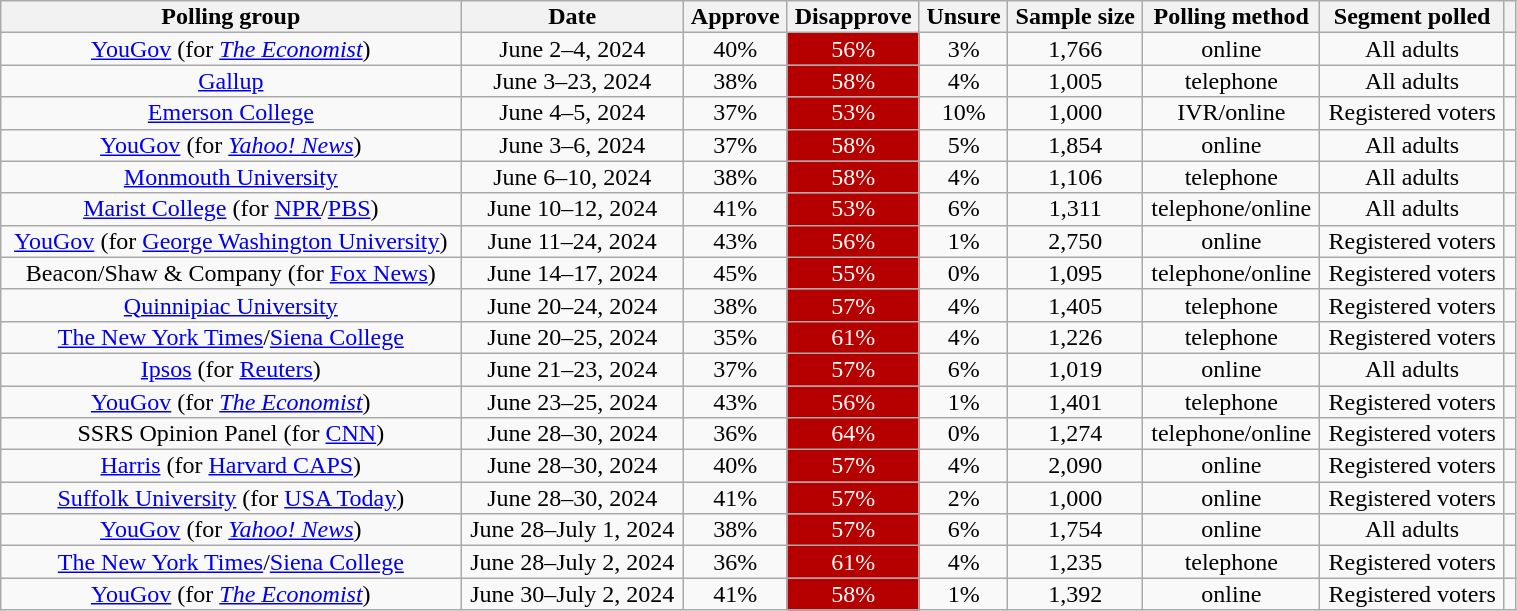<table class="wikitable sortable" style="text-align:center;line-height:14px;width: 80%;">
<tr>
<th class="unsortable">Polling group</th>
<th>Date</th>
<th>Approve</th>
<th>Disapprove</th>
<th>Unsure</th>
<th>Sample size</th>
<th>Polling method</th>
<th class="unsortable">Segment polled</th>
<th class="unsortable"></th>
</tr>
<tr>
<td><a href='#'>YouGov</a> (for <em><a href='#'>The Economist</a></em>)</td>
<td>June 2–4, 2024</td>
<td>40%</td>
<td style="background: #B60000; color: white">56%</td>
<td>3%</td>
<td>1,766</td>
<td>online</td>
<td rowspan="1">All adults</td>
<td></td>
</tr>
<tr>
<td><a href='#'>Gallup</a></td>
<td>June 3–23, 2024</td>
<td>38%</td>
<td style="background: #B60000; color: white">58%</td>
<td>4%</td>
<td>1,005</td>
<td>telephone</td>
<td rowspan="1">All adults</td>
<td></td>
</tr>
<tr>
<td><a href='#'>Emerson College</a></td>
<td>June 4–5, 2024</td>
<td>37%</td>
<td style="background: #B60000; color: white">53%</td>
<td>10%</td>
<td>1,000</td>
<td>IVR/online</td>
<td rowspan="1">Registered voters</td>
<td></td>
</tr>
<tr>
<td><a href='#'>YouGov</a> (for <em><a href='#'>Yahoo! News</a></em>)</td>
<td>June 3–6, 2024</td>
<td>37%</td>
<td style="background: #B60000; color: white">58%</td>
<td>5%</td>
<td>1,854</td>
<td>online</td>
<td rowspan="1">All adults</td>
<td></td>
</tr>
<tr>
<td><a href='#'>Monmouth University</a></td>
<td>June 6–10, 2024</td>
<td>38%</td>
<td style="background: #B60000; color: white">58%</td>
<td>4%</td>
<td>1,106</td>
<td>telephone</td>
<td rowspan="1">All adults</td>
<td></td>
</tr>
<tr>
<td rowspan="1"><a href='#'>Marist College</a> (for <a href='#'>NPR</a>/<a href='#'>PBS</a>)</td>
<td>June 10–12, 2024</td>
<td>41%</td>
<td style="background: #B60000; color: white">53%</td>
<td>6%</td>
<td>1,311</td>
<td>telephone/online</td>
<td rowspan="1">All adults</td>
<td></td>
</tr>
<tr>
<td><a href='#'>YouGov</a> (for <a href='#'>George Washington University</a>)</td>
<td>June 11–24, 2024</td>
<td>43%</td>
<td style="background: #B60000; color: white">56%</td>
<td>1%</td>
<td>2,750</td>
<td>online</td>
<td rowspan="1">Registered voters</td>
<td></td>
</tr>
<tr>
<td>Beacon/Shaw & Company (for <a href='#'>Fox News</a>)</td>
<td>June 14–17, 2024</td>
<td>45%</td>
<td style="background: #B60000; color: white">55%</td>
<td>0%</td>
<td>1,095</td>
<td>telephone/online</td>
<td rowspan="1">Registered voters</td>
<td></td>
</tr>
<tr>
<td><a href='#'>Quinnipiac University</a></td>
<td>June 20–24, 2024</td>
<td>38%</td>
<td style="background: #B60000; color: white">57%</td>
<td>4%</td>
<td>1,405</td>
<td>telephone</td>
<td rowspan="1">Registered voters</td>
<td></td>
</tr>
<tr>
<td><a href='#'>The New York Times</a>/<a href='#'>Siena College</a></td>
<td>June 20–25, 2024</td>
<td>35%</td>
<td style="background: #B60000; color: white">61%</td>
<td>4%</td>
<td>1,226</td>
<td>telephone</td>
<td rowspan="1">Registered voters</td>
<td></td>
</tr>
<tr>
<td><a href='#'>Ipsos</a> (for <a href='#'>Reuters</a>)</td>
<td>June 21–23, 2024</td>
<td>37%</td>
<td style="background: #B60000; color: white">57%</td>
<td>6%</td>
<td>1,019</td>
<td>online</td>
<td rowspan="1">All adults</td>
<td></td>
</tr>
<tr>
<td><a href='#'>YouGov</a> (for <em><a href='#'>The Economist</a></em>)</td>
<td>June 23–25, 2024</td>
<td>43%</td>
<td style="background: #B60000; color: white">56%</td>
<td>1%</td>
<td>1,401</td>
<td>telephone</td>
<td rowspan="1">Registered voters</td>
<td></td>
</tr>
<tr>
<td>SSRS Opinion Panel (for <a href='#'>CNN</a>)</td>
<td>June 28–30, 2024</td>
<td>36%</td>
<td style="background: #B60000; color: white">64%</td>
<td>0%</td>
<td>1,274</td>
<td>telephone/online</td>
<td rowspan="1">Registered voters</td>
<td></td>
</tr>
<tr>
<td rowspan="1"><a href='#'>Harris</a> (for <a href='#'>Harvard CAPS</a>)</td>
<td>June 28–30, 2024</td>
<td>40%</td>
<td style="background: #B60000; color: white">57%</td>
<td>4%</td>
<td>2,090</td>
<td>online</td>
<td rowspan="1">Registered voters</td>
<td></td>
</tr>
<tr>
<td><a href='#'>Suffolk University</a> (for <a href='#'>USA Today</a>)</td>
<td>June 28–30, 2024</td>
<td>41%</td>
<td style="background: #B60000; color: white">57%</td>
<td>2%</td>
<td>1,000</td>
<td>online</td>
<td rowspan="1">Registered voters</td>
<td></td>
</tr>
<tr>
<td><a href='#'>YouGov</a> (for <em><a href='#'>Yahoo! News</a></em>)</td>
<td>June 28–July 1, 2024</td>
<td>38%</td>
<td style="background: #B60000; color: white">57%</td>
<td>6%</td>
<td>1,754</td>
<td>online</td>
<td rowspan="1">All adults</td>
<td></td>
</tr>
<tr>
<td><a href='#'>The New York Times</a>/<a href='#'>Siena College</a></td>
<td>June 28–July 2, 2024</td>
<td>36%</td>
<td style="background: #B60000; color: white">61%</td>
<td>4%</td>
<td>1,235</td>
<td>telephone</td>
<td rowspan="1">Registered voters</td>
<td></td>
</tr>
<tr>
<td><a href='#'>YouGov</a> (for <em><a href='#'>The Economist</a></em>)</td>
<td>June 30–July 2, 2024</td>
<td>41%</td>
<td style="background: #B60000; color: white">58%</td>
<td>1%</td>
<td>1,392</td>
<td>online</td>
<td rowspan="1">Registered voters</td>
<td></td>
</tr>
</table>
